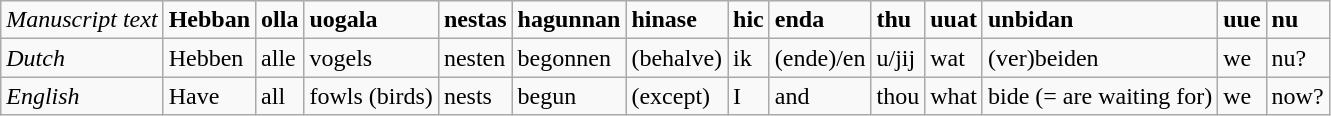<table class="wikitable">
<tr>
<td><em>Manuscript text</em></td>
<td><strong>Hebban</strong></td>
<td><strong>olla</strong></td>
<td><strong>uogala</strong></td>
<td><strong>nestas</strong></td>
<td><strong>hagunnan</strong></td>
<td><strong>hinase</strong></td>
<td><strong>hic</strong></td>
<td><strong>enda</strong></td>
<td><strong>thu</strong></td>
<td><strong>uuat</strong></td>
<td><strong>unbidan</strong></td>
<td><strong>uue</strong></td>
<td><strong>nu</strong></td>
</tr>
<tr>
<td><em>Dutch</em></td>
<td>Hebben</td>
<td>alle</td>
<td>vogels</td>
<td>nesten</td>
<td>begonnen</td>
<td>(behalve)</td>
<td>ik</td>
<td>(ende)/en</td>
<td>u/jij</td>
<td>wat</td>
<td>(ver)beiden</td>
<td>we</td>
<td>nu?</td>
</tr>
<tr>
<td><em>English</em></td>
<td>Have</td>
<td>all</td>
<td>fowls (birds)</td>
<td>nests</td>
<td>begun</td>
<td>(except)</td>
<td>I</td>
<td>and</td>
<td>thou</td>
<td>what</td>
<td>bide (= are waiting for)</td>
<td>we</td>
<td>now?</td>
</tr>
</table>
